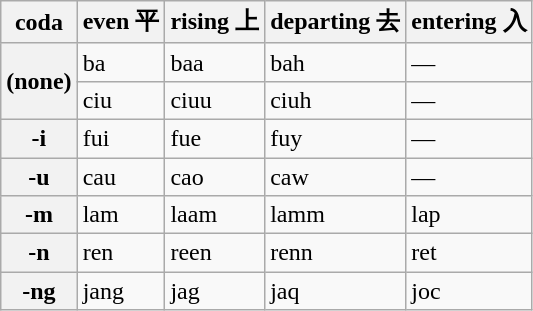<table class=wikitable>
<tr>
<th>coda</th>
<th>even 平</th>
<th>rising 上</th>
<th>departing 去</th>
<th>entering 入</th>
</tr>
<tr>
<th rowspan=2>(none)</th>
<td>ba</td>
<td>baa</td>
<td>bah</td>
<td>—</td>
</tr>
<tr>
<td>ciu</td>
<td>ciuu</td>
<td>ciuh</td>
<td>—</td>
</tr>
<tr>
<th>-i</th>
<td>fui</td>
<td>fue</td>
<td>fuy</td>
<td>—</td>
</tr>
<tr>
<th>-u</th>
<td>cau</td>
<td>cao</td>
<td>caw</td>
<td>—</td>
</tr>
<tr>
<th>-m</th>
<td>lam</td>
<td>laam</td>
<td>lamm</td>
<td>lap</td>
</tr>
<tr>
<th>-n</th>
<td>ren</td>
<td>reen</td>
<td>renn</td>
<td>ret</td>
</tr>
<tr>
<th>-ng</th>
<td>jang</td>
<td>jag</td>
<td>jaq</td>
<td>joc</td>
</tr>
</table>
